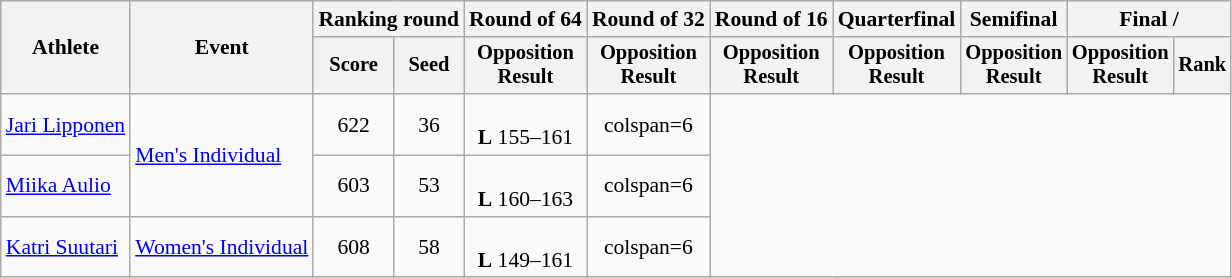<table class=wikitable style=font-size:90%;text-align:center>
<tr>
<th rowspan=2>Athlete</th>
<th rowspan=2>Event</th>
<th colspan=2>Ranking round</th>
<th>Round of 64</th>
<th>Round of 32</th>
<th>Round of 16</th>
<th>Quarterfinal</th>
<th>Semifinal</th>
<th colspan=2>Final / </th>
</tr>
<tr style=font-size:95%>
<th>Score</th>
<th>Seed</th>
<th>Opposition<br>Result</th>
<th>Opposition<br>Result</th>
<th>Opposition<br>Result</th>
<th>Opposition<br>Result</th>
<th>Opposition<br>Result</th>
<th>Opposition<br>Result</th>
<th>Rank</th>
</tr>
<tr>
<td align=left><a href='#'>Jari Lipponen</a></td>
<td align=left rowspan=2><a href='#'>Men's Individual</a></td>
<td>622</td>
<td>36</td>
<td><br><strong>L</strong> 155–161</td>
<td>colspan=6 </td>
</tr>
<tr>
<td align=left><a href='#'>Miika Aulio</a></td>
<td>603</td>
<td>53</td>
<td><br><strong>L</strong> 160–163</td>
<td>colspan=6 </td>
</tr>
<tr>
<td align=left><a href='#'>Katri Suutari</a></td>
<td align=left rowspan=2><a href='#'>Women's Individual</a></td>
<td>608</td>
<td>58</td>
<td><br><strong>L</strong> 149–161</td>
<td>colspan=6 </td>
</tr>
</table>
